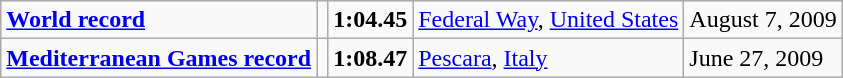<table class="wikitable">
<tr>
<td><strong><a href='#'>World record</a></strong></td>
<td></td>
<td><strong>1:04.45</strong></td>
<td><a href='#'>Federal Way</a>, <a href='#'>United States</a></td>
<td>August 7, 2009</td>
</tr>
<tr>
<td><strong><a href='#'>Mediterranean Games record</a></strong></td>
<td></td>
<td><strong>1:08.47</strong></td>
<td><a href='#'>Pescara</a>, <a href='#'>Italy</a></td>
<td>June 27, 2009</td>
</tr>
</table>
